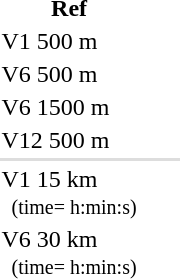<table>
<tr>
<th>Ref</th>
</tr>
<tr>
<td>V1 500 m</td>
<td></td>
<td></td>
<td></td>
<td></td>
<td></td>
<td></td>
<td align=center></td>
</tr>
<tr>
<td>V6 500 m</td>
<td></td>
<td></td>
<td></td>
<td></td>
<td></td>
<td></td>
<td align=center></td>
</tr>
<tr>
<td>V6 1500 m</td>
<td></td>
<td></td>
<td></td>
<td></td>
<td></td>
<td></td>
<td align=center></td>
</tr>
<tr>
<td>V12 500 m</td>
<td></td>
<td></td>
<td></td>
<td></td>
<td></td>
<td></td>
<td align=center></td>
</tr>
<tr bgcolor=#DDDDDD>
<td colspan=8></td>
</tr>
<tr>
<td>V1 15 km<br><small>  (time= h:min:s)</small></td>
<td></td>
<td></td>
<td></td>
<td></td>
<td></td>
<td></td>
<td align=center></td>
</tr>
<tr>
<td>V6 30 km<br><small>  (time= h:min:s)</small></td>
<td></td>
<td></td>
<td></td>
<td></td>
<td></td>
<td></td>
<td align=center></td>
</tr>
</table>
